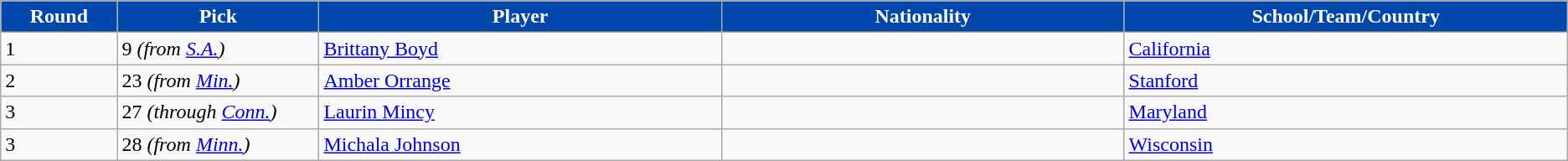<table class="wikitable">
<tr>
<th style="background:#0047AB; color:white;" width="2%">Round</th>
<th style="background:#0047AB; color:white;" width="5%">Pick</th>
<th style="background:#0047AB; color:white;" width="10%">Player</th>
<th style="background:#0047AB; color:white;" width="10%">Nationality</th>
<th style="background:#0047AB; color:white;" width="10%">School/Team/Country</th>
</tr>
<tr>
<td>1</td>
<td>9 <em>(from <a href='#'>S.A.</a>)</em></td>
<td><a href='#'>Brittany Boyd</a></td>
<td></td>
<td><a href='#'>California</a></td>
</tr>
<tr>
<td>2</td>
<td>23 <em>(from <a href='#'>Min.</a>)</em></td>
<td><a href='#'>Amber Orrange</a></td>
<td></td>
<td><a href='#'>Stanford</a></td>
</tr>
<tr>
<td>3</td>
<td>27 <em>(through <a href='#'>Conn.</a>)</em></td>
<td><a href='#'>Laurin Mincy</a></td>
<td></td>
<td><a href='#'>Maryland</a></td>
</tr>
<tr>
<td>3</td>
<td>28 <em>(from <a href='#'>Minn.</a>)</em></td>
<td><a href='#'>Michala Johnson</a></td>
<td></td>
<td><a href='#'>Wisconsin</a></td>
</tr>
</table>
